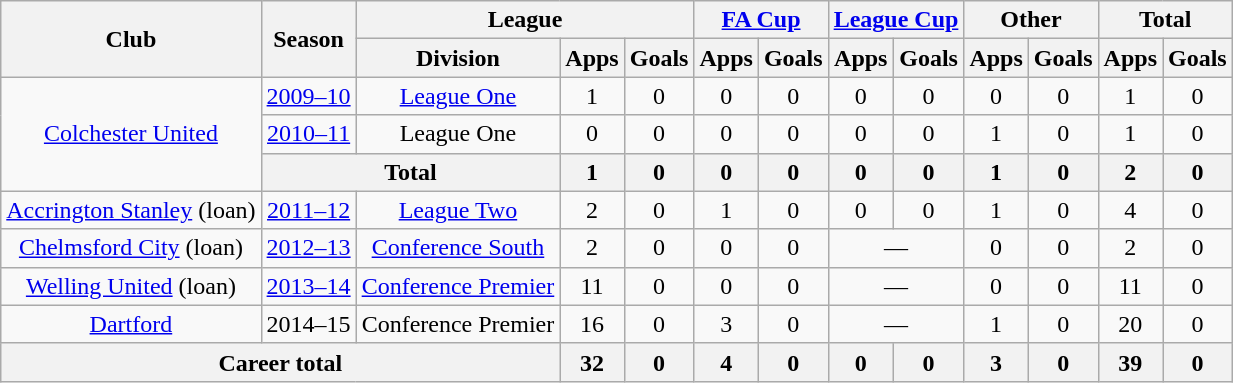<table class="wikitable" style="text-align:center">
<tr>
<th rowspan="2">Club</th>
<th rowspan="2">Season</th>
<th colspan="3">League</th>
<th colspan="2"><a href='#'>FA Cup</a></th>
<th colspan="2"><a href='#'>League Cup</a></th>
<th colspan="2">Other</th>
<th colspan="2">Total</th>
</tr>
<tr>
<th>Division</th>
<th>Apps</th>
<th>Goals</th>
<th>Apps</th>
<th>Goals</th>
<th>Apps</th>
<th>Goals</th>
<th>Apps</th>
<th>Goals</th>
<th>Apps</th>
<th>Goals</th>
</tr>
<tr>
<td rowspan="3"><a href='#'>Colchester United</a></td>
<td><a href='#'>2009–10</a></td>
<td><a href='#'>League One</a></td>
<td>1</td>
<td>0</td>
<td>0</td>
<td>0</td>
<td>0</td>
<td>0</td>
<td>0</td>
<td>0</td>
<td>1</td>
<td>0</td>
</tr>
<tr>
<td><a href='#'>2010–11</a></td>
<td>League One</td>
<td>0</td>
<td>0</td>
<td>0</td>
<td>0</td>
<td>0</td>
<td>0</td>
<td>1</td>
<td>0</td>
<td>1</td>
<td>0</td>
</tr>
<tr>
<th colspan="2">Total</th>
<th>1</th>
<th>0</th>
<th>0</th>
<th>0</th>
<th>0</th>
<th>0</th>
<th>1</th>
<th>0</th>
<th>2</th>
<th>0</th>
</tr>
<tr>
<td rowspan="1"><a href='#'>Accrington Stanley</a> (loan)</td>
<td><a href='#'>2011–12</a></td>
<td><a href='#'>League Two</a></td>
<td>2</td>
<td>0</td>
<td>1</td>
<td>0</td>
<td>0</td>
<td>0</td>
<td>1</td>
<td>0</td>
<td>4</td>
<td>0</td>
</tr>
<tr>
<td rowspan="1"><a href='#'>Chelmsford City</a> (loan)</td>
<td><a href='#'>2012–13</a></td>
<td><a href='#'>Conference South</a></td>
<td>2</td>
<td>0</td>
<td>0</td>
<td>0</td>
<td colspan="2">—</td>
<td>0</td>
<td>0</td>
<td>2</td>
<td>0</td>
</tr>
<tr>
<td rowspan="1"><a href='#'>Welling United</a> (loan)</td>
<td><a href='#'>2013–14</a></td>
<td><a href='#'>Conference Premier</a></td>
<td>11</td>
<td>0</td>
<td>0</td>
<td>0</td>
<td colspan="2">—</td>
<td>0</td>
<td>0</td>
<td>11</td>
<td>0</td>
</tr>
<tr>
<td rowspan="1"><a href='#'>Dartford</a></td>
<td>2014–15</td>
<td>Conference Premier</td>
<td>16</td>
<td>0</td>
<td>3</td>
<td>0</td>
<td colspan="2">—</td>
<td>1</td>
<td>0</td>
<td>20</td>
<td>0</td>
</tr>
<tr>
<th colspan="3">Career total</th>
<th>32</th>
<th>0</th>
<th>4</th>
<th>0</th>
<th>0</th>
<th>0</th>
<th>3</th>
<th>0</th>
<th>39</th>
<th>0</th>
</tr>
</table>
